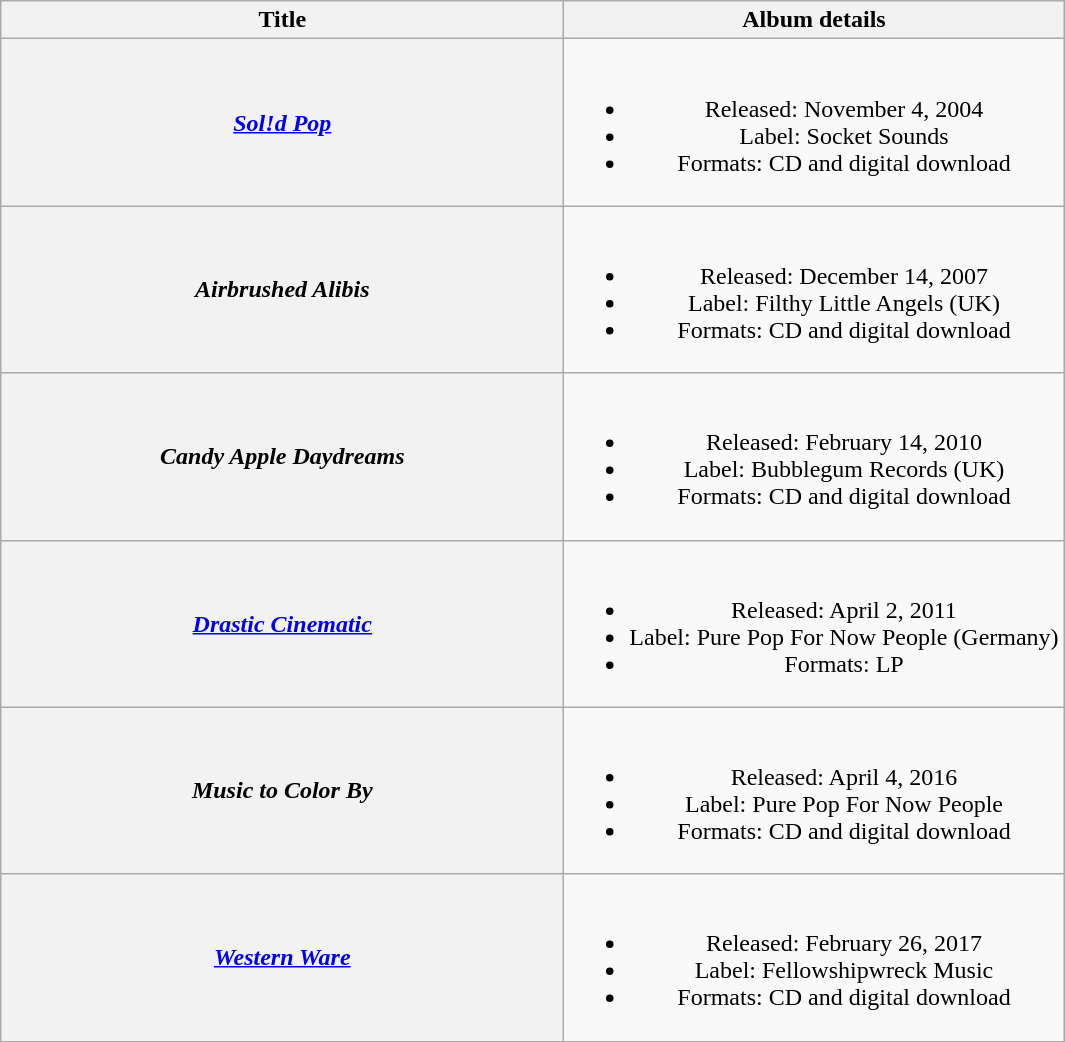<table class="wikitable plainrowheaders" style="text-align:center; border:1">
<tr>
<th scope="col" style="width:23em;">Title</th>
<th scope="col">Album details</th>
</tr>
<tr>
<th scope="row"><em><a href='#'>Sol!d Pop</a></em></th>
<td><br><ul><li>Released: November 4, 2004</li><li>Label: Socket Sounds</li><li>Formats: CD and digital download</li></ul></td>
</tr>
<tr>
<th scope="row"><em>Airbrushed Alibis</em></th>
<td><br><ul><li>Released: December 14, 2007</li><li>Label: Filthy Little Angels (UK)</li><li>Formats: CD and digital download</li></ul></td>
</tr>
<tr>
<th scope="row"><em>Candy Apple Daydreams</em></th>
<td><br><ul><li>Released: February 14, 2010</li><li>Label: Bubblegum Records (UK)</li><li>Formats: CD and digital download</li></ul></td>
</tr>
<tr>
<th scope="row"><em><a href='#'>Drastic Cinematic</a></em></th>
<td><br><ul><li>Released: April 2, 2011</li><li>Label: Pure Pop For Now People (Germany)</li><li>Formats: LP</li></ul></td>
</tr>
<tr>
<th scope="row"><em>Music to Color By</em></th>
<td><br><ul><li>Released: April 4, 2016</li><li>Label: Pure Pop For Now People</li><li>Formats: CD and digital download</li></ul></td>
</tr>
<tr>
<th scope="row"><em><a href='#'>Western Ware</a></em></th>
<td><br><ul><li>Released: February 26, 2017</li><li>Label: Fellowshipwreck Music</li><li>Formats: CD and digital download</li></ul></td>
</tr>
<tr>
</tr>
</table>
